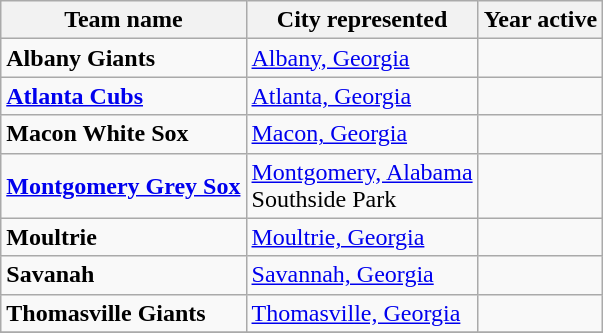<table class="wikitable">
<tr>
<th>Team name</th>
<th>City represented</th>
<th>Year active</th>
</tr>
<tr>
<td><strong>Albany Giants</strong></td>
<td><a href='#'>Albany, Georgia</a></td>
<td></td>
</tr>
<tr>
<td><strong><a href='#'>Atlanta Cubs</a></strong></td>
<td><a href='#'>Atlanta, Georgia</a></td>
<td></td>
</tr>
<tr>
<td><strong>Macon White Sox</strong></td>
<td><a href='#'>Macon, Georgia</a></td>
<td></td>
</tr>
<tr>
<td><strong><a href='#'>Montgomery Grey Sox</a></strong></td>
<td><a href='#'>Montgomery, Alabama</a><br>Southside Park</td>
<td></td>
</tr>
<tr>
<td><strong>Moultrie</strong></td>
<td><a href='#'>Moultrie, Georgia</a></td>
<td></td>
</tr>
<tr>
<td><strong>Savanah</strong></td>
<td><a href='#'>Savannah, Georgia</a></td>
<td></td>
</tr>
<tr>
<td><strong>Thomasville Giants</strong></td>
<td><a href='#'>Thomasville, Georgia</a></td>
<td></td>
</tr>
<tr>
</tr>
</table>
